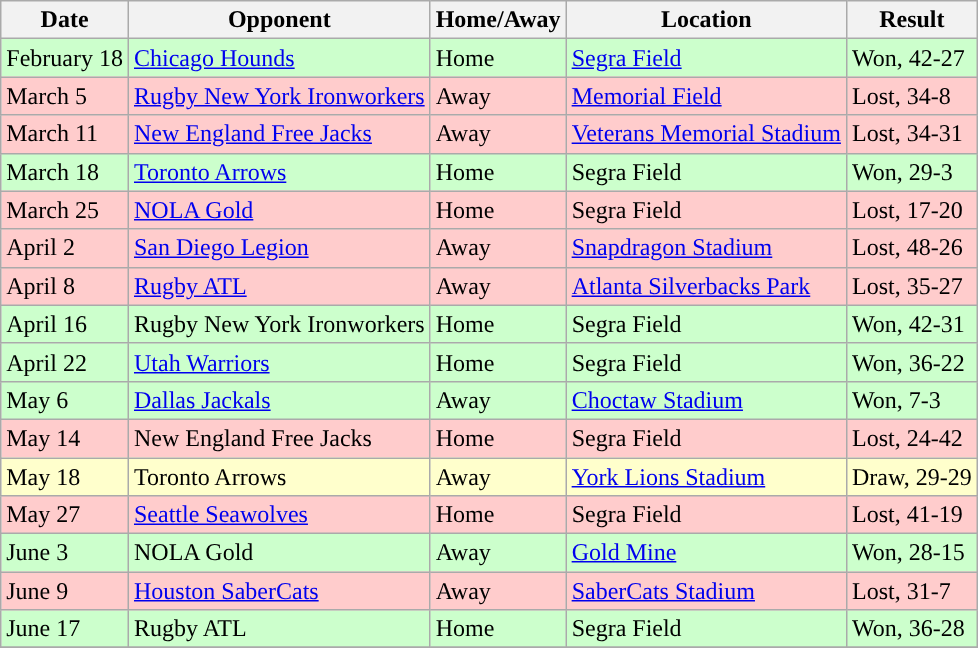<table class="wikitable">
<tr>
<th>Date</th>
<th>Opponent</th>
<th>Home/Away</th>
<th>Location</th>
<th>Result</th>
</tr>
<tr bgcolor="CCFFCC">
<td>February 18</td>
<td><a href='#'>Chicago Hounds</a></td>
<td>Home</td>
<td><a href='#'>Segra Field</a></td>
<td>Won, 42-27</td>
</tr>
<tr bgcolor="#FFCCCC">
<td>March 5</td>
<td><a href='#'>Rugby New York Ironworkers</a></td>
<td>Away</td>
<td><a href='#'>Memorial Field</a></td>
<td>Lost, 34-8</td>
</tr>
<tr bgcolor="#FFCCCC">
<td>March 11</td>
<td><a href='#'>New England Free Jacks</a></td>
<td>Away</td>
<td><a href='#'>Veterans Memorial Stadium</a></td>
<td>Lost, 34-31</td>
</tr>
<tr bgcolor="CCFFCC">
<td>March 18</td>
<td><a href='#'>Toronto Arrows</a></td>
<td>Home</td>
<td>Segra Field</td>
<td>Won, 29-3</td>
</tr>
<tr bgcolor="#FFCCCC">
<td>March 25</td>
<td><a href='#'>NOLA Gold</a></td>
<td>Home</td>
<td>Segra Field</td>
<td>Lost, 17-20</td>
</tr>
<tr bgcolor="#FFCCCC">
<td>April 2</td>
<td><a href='#'>San Diego Legion</a></td>
<td>Away</td>
<td><a href='#'>Snapdragon Stadium</a></td>
<td>Lost, 48-26</td>
</tr>
<tr bgcolor="#FFCCCC">
<td>April 8</td>
<td><a href='#'>Rugby ATL</a></td>
<td>Away</td>
<td><a href='#'>Atlanta Silverbacks Park</a></td>
<td>Lost, 35-27</td>
</tr>
<tr bgcolor="#CCFFCC">
<td>April 16</td>
<td>Rugby New York Ironworkers</td>
<td>Home</td>
<td>Segra Field</td>
<td>Won, 42-31</td>
</tr>
<tr bgcolor="#CCFFCC">
<td>April 22</td>
<td><a href='#'>Utah Warriors</a></td>
<td>Home</td>
<td>Segra Field</td>
<td>Won, 36-22</td>
</tr>
<tr bgcolor="#CCFFCC">
<td>May 6</td>
<td><a href='#'>Dallas Jackals</a></td>
<td>Away</td>
<td><a href='#'>Choctaw Stadium</a></td>
<td>Won, 7-3</td>
</tr>
<tr bgcolor="#FFCCCC">
<td>May 14</td>
<td>New England Free Jacks</td>
<td>Home</td>
<td>Segra Field</td>
<td>Lost, 24-42</td>
</tr>
<tr bgcolor="#FFFFCC">
<td>May 18</td>
<td>Toronto Arrows</td>
<td>Away</td>
<td><a href='#'>York Lions Stadium</a></td>
<td>Draw, 29-29</td>
</tr>
<tr bgcolor="#FFCCCC">
<td>May 27</td>
<td><a href='#'>Seattle Seawolves</a></td>
<td>Home</td>
<td>Segra Field</td>
<td>Lost, 41-19</td>
</tr>
<tr bgcolor="CCFFCC">
<td>June 3</td>
<td>NOLA Gold</td>
<td>Away</td>
<td><a href='#'>Gold Mine</a></td>
<td>Won, 28-15</td>
</tr>
<tr bgcolor="#FFCCCC">
<td>June 9</td>
<td><a href='#'>Houston SaberCats</a></td>
<td>Away</td>
<td><a href='#'>SaberCats Stadium</a></td>
<td>Lost, 31-7</td>
</tr>
<tr bgcolor="CCFFCC">
<td>June 17</td>
<td>Rugby ATL</td>
<td>Home</td>
<td>Segra Field</td>
<td>Won, 36-28</td>
</tr>
<tr>
</tr>
</table>
